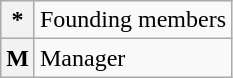<table class="wikitable">
<tr>
<th>*</th>
<td>Founding members</td>
</tr>
<tr>
<th>M</th>
<td>Manager</td>
</tr>
</table>
